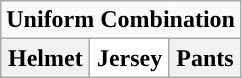<table class="wikitable">
<tr>
<td align="center" Colspan="3"><strong>Uniform Combination</strong></td>
</tr>
<tr align="center">
<th>Helmet</th>
<th style="background:#FFFFFF;">Jersey</th>
<th>Pants</th>
</tr>
</table>
